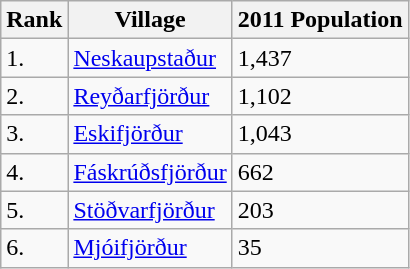<table class="wikitable">
<tr>
<th>Rank</th>
<th>Village</th>
<th>2011 Population</th>
</tr>
<tr>
<td>1.</td>
<td><a href='#'>Neskaupstaður</a></td>
<td>1,437</td>
</tr>
<tr>
<td>2.</td>
<td><a href='#'>Reyðarfjörður</a></td>
<td>1,102</td>
</tr>
<tr>
<td>3.</td>
<td><a href='#'>Eskifjörður</a></td>
<td>1,043</td>
</tr>
<tr>
<td>4.</td>
<td><a href='#'>Fáskrúðsfjörður</a></td>
<td>662</td>
</tr>
<tr>
<td>5.</td>
<td><a href='#'>Stöðvarfjörður</a></td>
<td>203</td>
</tr>
<tr>
<td>6.</td>
<td><a href='#'>Mjóifjörður</a></td>
<td>35</td>
</tr>
</table>
